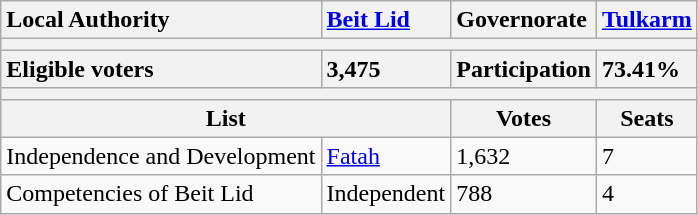<table class="wikitable">
<tr>
<th style="text-align:left;">Local Authority</th>
<th style="text-align:left;"><a href='#'>Beit Lid</a></th>
<th style="text-align:left;">Governorate</th>
<th style="text-align:left;"><a href='#'>Tulkarm</a></th>
</tr>
<tr>
<th colspan=4></th>
</tr>
<tr>
<th style="text-align:left;">Eligible voters</th>
<th style="text-align:left;">3,475</th>
<th style="text-align:left;">Participation</th>
<th style="text-align:left;">73.41%</th>
</tr>
<tr>
<th colspan=4></th>
</tr>
<tr>
<th colspan=2>List</th>
<th>Votes</th>
<th>Seats</th>
</tr>
<tr>
<td>Independence and Development</td>
<td><a href='#'>Fatah</a></td>
<td>1,632</td>
<td>7</td>
</tr>
<tr>
<td>Competencies of Beit Lid</td>
<td>Independent</td>
<td>788</td>
<td>4</td>
</tr>
</table>
